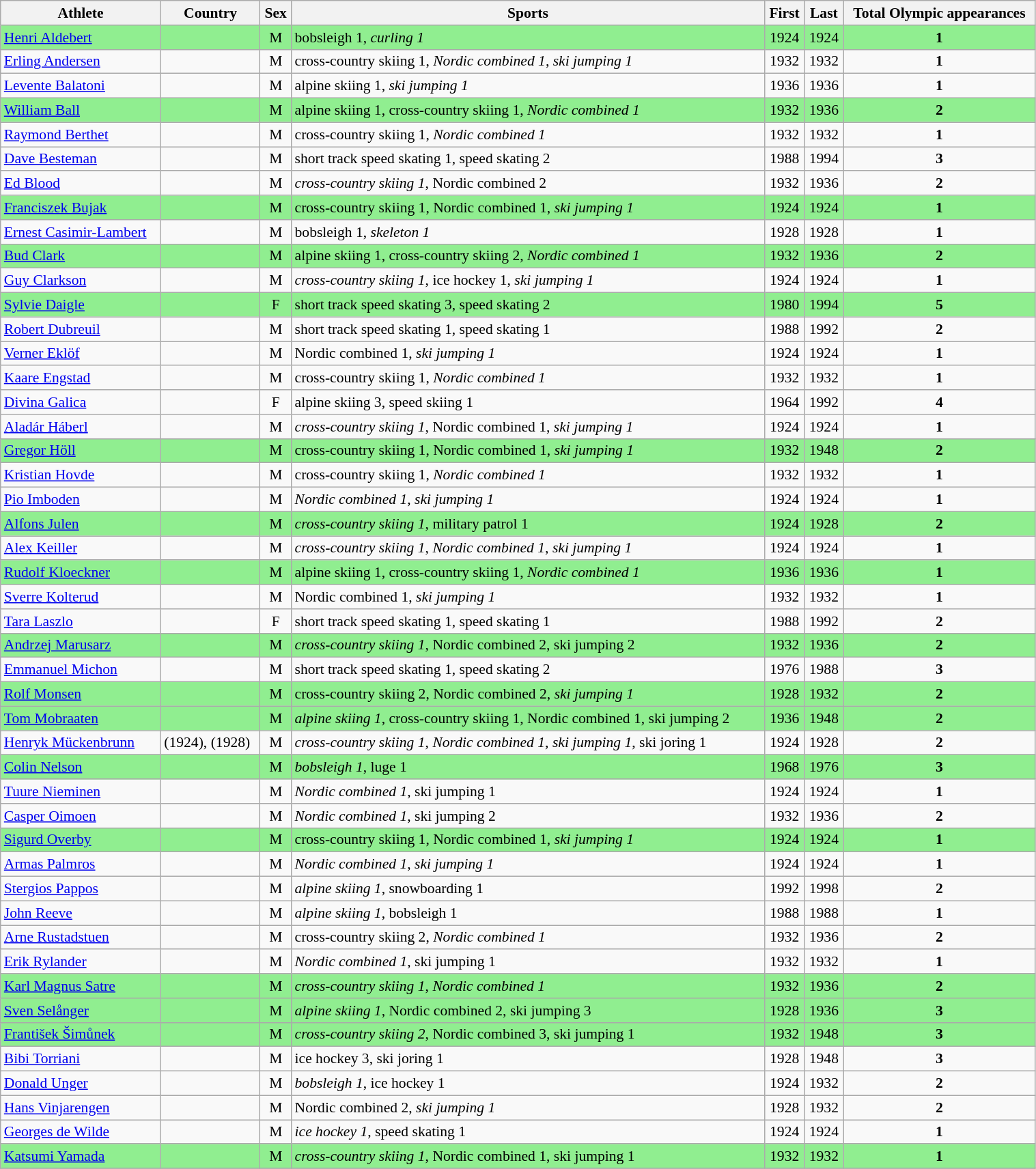<table class="wikitable sortable" width=80% style="font-size:90%; text-align:center;">
<tr>
<th>Athlete</th>
<th>Country</th>
<th>Sex</th>
<th>Sports</th>
<th>First</th>
<th>Last</th>
<th>Total Olympic appearances</th>
</tr>
<tr bgcolor=lightgreen>
<td align=left><a href='#'>Henri Aldebert</a></td>
<td align=left></td>
<td>M</td>
<td align=left>bobsleigh 1, <em>curling 1</em></td>
<td>1924</td>
<td>1924</td>
<td><strong>1</strong></td>
</tr>
<tr>
<td align=left><a href='#'>Erling Andersen</a></td>
<td align=left></td>
<td>M</td>
<td align=left>cross-country skiing 1, <em>Nordic combined 1</em>, <em>ski jumping 1</em></td>
<td>1932</td>
<td>1932</td>
<td><strong>1</strong></td>
</tr>
<tr>
<td align=left><a href='#'>Levente Balatoni</a></td>
<td align=left></td>
<td>M</td>
<td align=left>alpine skiing 1, <em>ski jumping 1</em></td>
<td>1936</td>
<td>1936</td>
<td><strong>1</strong></td>
</tr>
<tr bgcolor=lightgreen>
<td align=left><a href='#'>William Ball</a></td>
<td align=left></td>
<td>M</td>
<td align=left>alpine skiing 1, cross-country skiing 1, <em>Nordic combined 1</em></td>
<td>1932</td>
<td>1936</td>
<td><strong>2</strong></td>
</tr>
<tr>
<td align=left><a href='#'>Raymond Berthet</a></td>
<td align=left></td>
<td>M</td>
<td align=left>cross-country skiing 1, <em>Nordic combined 1</em></td>
<td>1932</td>
<td>1932</td>
<td><strong>1</strong></td>
</tr>
<tr>
<td align=left><a href='#'>Dave Besteman</a></td>
<td align=left></td>
<td>M</td>
<td align=left>short track speed skating 1, speed skating 2</td>
<td>1988</td>
<td>1994</td>
<td><strong>3</strong></td>
</tr>
<tr>
<td align=left><a href='#'>Ed Blood</a></td>
<td align=left></td>
<td>M</td>
<td align=left><em>cross-country skiing 1</em>, Nordic combined 2</td>
<td>1932</td>
<td>1936</td>
<td><strong>2</strong></td>
</tr>
<tr bgcolor=lightgreen>
<td align=left><a href='#'>Franciszek Bujak</a></td>
<td align=left></td>
<td>M</td>
<td align=left>cross-country skiing 1, Nordic combined 1, <em>ski jumping 1</em></td>
<td>1924</td>
<td>1924</td>
<td><strong>1</strong></td>
</tr>
<tr>
<td align=left><a href='#'>Ernest Casimir-Lambert</a></td>
<td align=left></td>
<td>M</td>
<td align=left>bobsleigh 1, <em>skeleton 1</em></td>
<td>1928</td>
<td>1928</td>
<td><strong>1</strong></td>
</tr>
<tr bgcolor=lightgreen>
<td align=left><a href='#'>Bud Clark</a></td>
<td align=left></td>
<td>M</td>
<td align=left>alpine skiing 1, cross-country skiing 2, <em>Nordic combined 1</em></td>
<td>1932</td>
<td>1936</td>
<td><strong>2</strong></td>
</tr>
<tr>
<td align=left><a href='#'>Guy Clarkson</a></td>
<td align=left></td>
<td>M</td>
<td align=left><em>cross-country skiing 1</em>, ice hockey 1, <em>ski jumping 1</em></td>
<td>1924</td>
<td>1924</td>
<td><strong>1</strong></td>
</tr>
<tr bgcolor=lightgreen>
<td align=left><a href='#'>Sylvie Daigle</a></td>
<td align=left></td>
<td>F</td>
<td align=left>short track speed skating 3, speed skating 2</td>
<td>1980</td>
<td>1994</td>
<td><strong>5</strong></td>
</tr>
<tr>
<td align=left><a href='#'>Robert Dubreuil</a></td>
<td align=left></td>
<td>M</td>
<td align=left>short track speed skating 1, speed skating 1</td>
<td>1988</td>
<td>1992</td>
<td><strong>2</strong></td>
</tr>
<tr>
<td align=left><a href='#'>Verner Eklöf</a></td>
<td align=left></td>
<td>M</td>
<td align=left>Nordic combined 1, <em>ski jumping 1</em></td>
<td>1924</td>
<td>1924</td>
<td><strong>1</strong></td>
</tr>
<tr>
<td align=left><a href='#'>Kaare Engstad</a></td>
<td align=left></td>
<td>M</td>
<td align=left>cross-country skiing 1, <em>Nordic combined 1</em></td>
<td>1932</td>
<td>1932</td>
<td><strong>1</strong></td>
</tr>
<tr>
<td align=left><a href='#'>Divina Galica</a></td>
<td align=left></td>
<td>F</td>
<td align=left>alpine skiing 3, speed skiing 1</td>
<td>1964</td>
<td>1992</td>
<td><strong>4</strong></td>
</tr>
<tr>
<td align=left><a href='#'>Aladár Háberl</a></td>
<td align=left></td>
<td>M</td>
<td align=left><em>cross-country skiing 1</em>, Nordic combined 1, <em>ski jumping 1</em></td>
<td>1924</td>
<td>1924</td>
<td><strong>1</strong></td>
</tr>
<tr bgcolor=lightgreen>
<td align=left><a href='#'>Gregor Höll</a></td>
<td align=left></td>
<td>M</td>
<td align=left>cross-country skiing 1, Nordic combined 1, <em>ski jumping 1</em></td>
<td>1932</td>
<td>1948</td>
<td><strong>2</strong></td>
</tr>
<tr>
<td align=left><a href='#'>Kristian Hovde</a></td>
<td align=left></td>
<td>M</td>
<td align=left>cross-country skiing 1, <em>Nordic combined 1</em></td>
<td>1932</td>
<td>1932</td>
<td><strong>1</strong></td>
</tr>
<tr>
<td align=left><a href='#'>Pio Imboden</a></td>
<td align=left></td>
<td>M</td>
<td align=left><em>Nordic combined 1</em>, <em>ski jumping 1</em></td>
<td>1924</td>
<td>1924</td>
<td><strong>1</strong></td>
</tr>
<tr bgcolor=lightgreen>
<td align=left><a href='#'>Alfons Julen</a></td>
<td align=left></td>
<td>M</td>
<td align=left><em>cross-country skiing 1</em>, military patrol 1</td>
<td>1924</td>
<td>1928</td>
<td><strong>2</strong></td>
</tr>
<tr>
<td align=left><a href='#'>Alex Keiller</a></td>
<td align=left></td>
<td>M</td>
<td align=left><em>cross-country skiing 1</em>, <em>Nordic combined 1</em>, <em>ski jumping 1</em></td>
<td>1924</td>
<td>1924</td>
<td><strong>1</strong></td>
</tr>
<tr bgcolor=lightgreen>
<td align=left><a href='#'>Rudolf Kloeckner</a></td>
<td align=left></td>
<td>M</td>
<td align=left>alpine skiing 1, cross-country skiing 1, <em>Nordic combined 1</em></td>
<td>1936</td>
<td>1936</td>
<td><strong>1</strong></td>
</tr>
<tr>
<td align=left><a href='#'>Sverre Kolterud</a></td>
<td align=left></td>
<td>M</td>
<td align=left>Nordic combined 1, <em>ski jumping 1</em></td>
<td>1932</td>
<td>1932</td>
<td><strong>1</strong></td>
</tr>
<tr>
<td align=left><a href='#'>Tara Laszlo</a></td>
<td align=left></td>
<td>F</td>
<td align=left>short track speed skating 1, speed skating 1</td>
<td>1988</td>
<td>1992</td>
<td><strong>2</strong></td>
</tr>
<tr bgcolor=lightgreen>
<td align=left><a href='#'>Andrzej Marusarz</a></td>
<td align=left></td>
<td>M</td>
<td align=left><em>cross-country skiing 1</em>, Nordic combined 2, ski jumping 2</td>
<td>1932</td>
<td>1936</td>
<td><strong>2</strong></td>
</tr>
<tr>
<td align=left><a href='#'>Emmanuel Michon</a></td>
<td align=left></td>
<td>M</td>
<td align=left>short track speed skating 1, speed skating 2</td>
<td>1976</td>
<td>1988</td>
<td><strong>3</strong></td>
</tr>
<tr bgcolor=lightgreen>
<td align=left><a href='#'>Rolf Monsen</a></td>
<td align=left></td>
<td>M</td>
<td align=left>cross-country skiing 2, Nordic combined 2, <em>ski jumping 1</em></td>
<td>1928</td>
<td>1932</td>
<td><strong>2</strong></td>
</tr>
<tr bgcolor=lightgreen>
<td align=left><a href='#'>Tom Mobraaten</a></td>
<td align=left></td>
<td>M</td>
<td align=left><em>alpine skiing 1</em>, cross-country skiing 1, Nordic combined 1, ski jumping 2</td>
<td>1936</td>
<td>1948</td>
<td><strong>2</strong></td>
</tr>
<tr>
<td align=left><a href='#'>Henryk Mückenbrunn</a></td>
<td align=left> (1924),  (1928)</td>
<td>M</td>
<td align=left><em>cross-country skiing 1</em>, <em>Nordic combined 1</em>, <em>ski jumping 1</em>, ski joring 1</td>
<td>1924</td>
<td>1928</td>
<td><strong>2</strong></td>
</tr>
<tr bgcolor=lightgreen>
<td align=left><a href='#'>Colin Nelson</a></td>
<td align=left></td>
<td>M</td>
<td align=left><em>bobsleigh 1</em>, luge 1</td>
<td>1968</td>
<td>1976</td>
<td><strong>3</strong></td>
</tr>
<tr>
<td align=left><a href='#'>Tuure Nieminen</a></td>
<td align=left></td>
<td>M</td>
<td align=left><em>Nordic combined 1</em>, ski jumping 1</td>
<td>1924</td>
<td>1924</td>
<td><strong>1</strong></td>
</tr>
<tr>
<td align=left><a href='#'>Casper Oimoen</a></td>
<td align=left></td>
<td>M</td>
<td align=left><em>Nordic combined 1</em>, ski jumping 2</td>
<td>1932</td>
<td>1936</td>
<td><strong>2</strong></td>
</tr>
<tr bgcolor=lightgreen>
<td align=left><a href='#'>Sigurd Overby</a></td>
<td align=left></td>
<td>M</td>
<td align=left>cross-country skiing 1, Nordic combined 1, <em>ski jumping 1</em></td>
<td>1924</td>
<td>1924</td>
<td><strong>1</strong></td>
</tr>
<tr>
<td align=left><a href='#'>Armas Palmros</a></td>
<td align=left></td>
<td>M</td>
<td align=left><em>Nordic combined 1</em>, <em>ski jumping 1</em></td>
<td>1924</td>
<td>1924</td>
<td><strong>1</strong></td>
</tr>
<tr>
<td align=left><a href='#'>Stergios Pappos</a></td>
<td align=left></td>
<td>M</td>
<td align=left><em>alpine skiing 1</em>, snowboarding 1</td>
<td>1992</td>
<td>1998</td>
<td><strong>2</strong></td>
</tr>
<tr>
<td align=left><a href='#'>John Reeve</a></td>
<td align=left></td>
<td>M</td>
<td align=left><em>alpine skiing 1</em>, bobsleigh 1</td>
<td>1988</td>
<td>1988</td>
<td><strong>1</strong></td>
</tr>
<tr>
<td align=left><a href='#'>Arne Rustadstuen</a></td>
<td align=left></td>
<td>M</td>
<td align=left>cross-country skiing 2, <em>Nordic combined 1</em></td>
<td>1932</td>
<td>1936</td>
<td><strong>2</strong></td>
</tr>
<tr>
<td align=left><a href='#'>Erik Rylander</a></td>
<td align=left></td>
<td>M</td>
<td align=left><em>Nordic combined 1</em>, ski jumping 1</td>
<td>1932</td>
<td>1932</td>
<td><strong>1</strong></td>
</tr>
<tr bgcolor=lightgreen>
<td align=left><a href='#'>Karl Magnus Satre</a></td>
<td align=left></td>
<td>M</td>
<td align=left><em>cross-country skiing 1</em>, <em>Nordic combined 1</em></td>
<td>1932</td>
<td>1936</td>
<td><strong>2</strong></td>
</tr>
<tr bgcolor=lightgreen>
<td align=left><a href='#'>Sven Selånger</a></td>
<td align=left></td>
<td>M</td>
<td align=left><em>alpine skiing 1</em>, Nordic combined 2, ski jumping 3</td>
<td>1928</td>
<td>1936</td>
<td><strong>3</strong></td>
</tr>
<tr bgcolor=lightgreen>
<td align=left><a href='#'>František Šimůnek</a></td>
<td align=left></td>
<td>M</td>
<td align=left><em>cross-country skiing 2</em>, Nordic combined 3, ski jumping 1</td>
<td>1932</td>
<td>1948</td>
<td><strong>3</strong></td>
</tr>
<tr>
<td align=left><a href='#'>Bibi Torriani</a></td>
<td align=left></td>
<td>M</td>
<td align=left>ice hockey 3, ski joring 1</td>
<td>1928</td>
<td>1948</td>
<td><strong>3</strong></td>
</tr>
<tr>
<td align=left><a href='#'>Donald Unger</a></td>
<td align=left></td>
<td>M</td>
<td align=left><em>bobsleigh 1</em>, ice hockey 1</td>
<td>1924</td>
<td>1932</td>
<td><strong>2</strong></td>
</tr>
<tr>
<td align=left><a href='#'>Hans Vinjarengen</a></td>
<td align=left></td>
<td>M</td>
<td align=left>Nordic combined 2, <em>ski jumping 1</em></td>
<td>1928</td>
<td>1932</td>
<td><strong>2</strong></td>
</tr>
<tr>
<td align=left><a href='#'>Georges de Wilde</a></td>
<td align=left></td>
<td>M</td>
<td align=left><em>ice hockey 1</em>, speed skating 1</td>
<td>1924</td>
<td>1924</td>
<td><strong>1</strong></td>
</tr>
<tr bgcolor=lightgreen>
<td align=left><a href='#'>Katsumi Yamada</a></td>
<td align=left></td>
<td>M</td>
<td align=left><em>cross-country skiing 1</em>, Nordic combined 1, ski jumping 1</td>
<td>1932</td>
<td>1932</td>
<td><strong>1</strong></td>
</tr>
<tr>
</tr>
</table>
